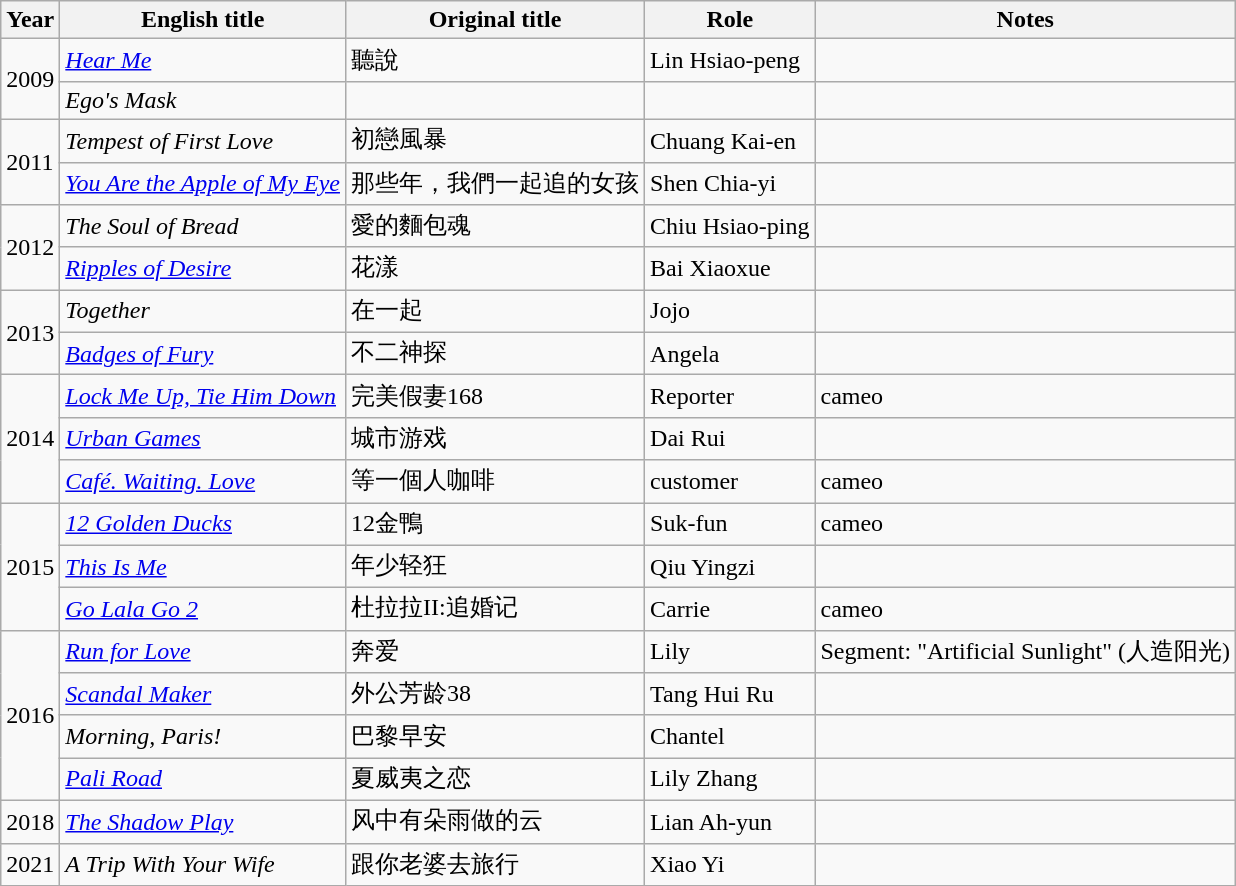<table class="wikitable sortable">
<tr>
<th>Year</th>
<th>English title</th>
<th>Original title</th>
<th>Role</th>
<th class="unsortable">Notes</th>
</tr>
<tr>
<td rowspan=2>2009</td>
<td><em><a href='#'>Hear Me</a></em></td>
<td>聽說</td>
<td>Lin Hsiao-peng</td>
<td></td>
</tr>
<tr>
<td><em>Ego's Mask</em></td>
<td></td>
<td></td>
<td></td>
</tr>
<tr>
<td rowspan=2>2011</td>
<td><em>Tempest of First Love</em></td>
<td>初戀風暴</td>
<td>Chuang Kai-en</td>
<td></td>
</tr>
<tr>
<td><em><a href='#'>You Are the Apple of My Eye</a></em></td>
<td>那些年，我們一起追的女孩</td>
<td>Shen Chia-yi</td>
<td></td>
</tr>
<tr>
<td rowspan=2>2012</td>
<td><em>The Soul of Bread</em></td>
<td>愛的麵包魂</td>
<td>Chiu Hsiao-ping</td>
<td></td>
</tr>
<tr>
<td><em><a href='#'>Ripples of Desire</a></em></td>
<td>花漾</td>
<td>Bai Xiaoxue</td>
<td></td>
</tr>
<tr>
<td rowspan=2>2013</td>
<td><em>Together</em></td>
<td>在一起</td>
<td>Jojo</td>
<td></td>
</tr>
<tr>
<td><em><a href='#'>Badges of Fury</a></em></td>
<td>不二神探</td>
<td>Angela</td>
<td></td>
</tr>
<tr>
<td rowspan=3>2014</td>
<td><em><a href='#'>Lock Me Up, Tie Him Down</a></em></td>
<td>完美假妻168</td>
<td>Reporter</td>
<td>cameo</td>
</tr>
<tr>
<td><em><a href='#'>Urban Games</a></em></td>
<td>城市游戏</td>
<td>Dai Rui</td>
<td></td>
</tr>
<tr>
<td><em><a href='#'>Café. Waiting. Love</a></em></td>
<td>等一個人咖啡</td>
<td>customer</td>
<td>cameo</td>
</tr>
<tr>
<td rowspan=3>2015</td>
<td><em><a href='#'>12 Golden Ducks</a></em></td>
<td>12金鴨</td>
<td>Suk-fun</td>
<td>cameo</td>
</tr>
<tr>
<td><em><a href='#'>This Is Me</a></em></td>
<td>年少轻狂</td>
<td>Qiu Yingzi</td>
<td></td>
</tr>
<tr>
<td><em><a href='#'>Go Lala Go 2</a></em></td>
<td>杜拉拉II:追婚记</td>
<td>Carrie</td>
<td>cameo</td>
</tr>
<tr>
<td rowspan=4>2016</td>
<td><em><a href='#'>Run for Love</a></em></td>
<td>奔爱</td>
<td>Lily</td>
<td>Segment: "Artificial Sunlight" (人造阳光)</td>
</tr>
<tr>
<td><em><a href='#'>Scandal Maker</a></em></td>
<td>外公芳龄38</td>
<td>Tang Hui Ru</td>
<td></td>
</tr>
<tr>
<td><em>Morning, Paris!</em></td>
<td>巴黎早安</td>
<td>Chantel</td>
<td></td>
</tr>
<tr>
<td><em><a href='#'>Pali Road</a></em></td>
<td>夏威夷之恋</td>
<td>Lily Zhang</td>
<td></td>
</tr>
<tr>
<td>2018</td>
<td><em><a href='#'>The Shadow Play</a></em></td>
<td>风中有朵雨做的云</td>
<td>Lian Ah-yun</td>
<td></td>
</tr>
<tr>
<td>2021</td>
<td><em>A Trip With Your Wife</em></td>
<td>跟你老婆去旅行</td>
<td>Xiao Yi</td>
<td></td>
</tr>
</table>
